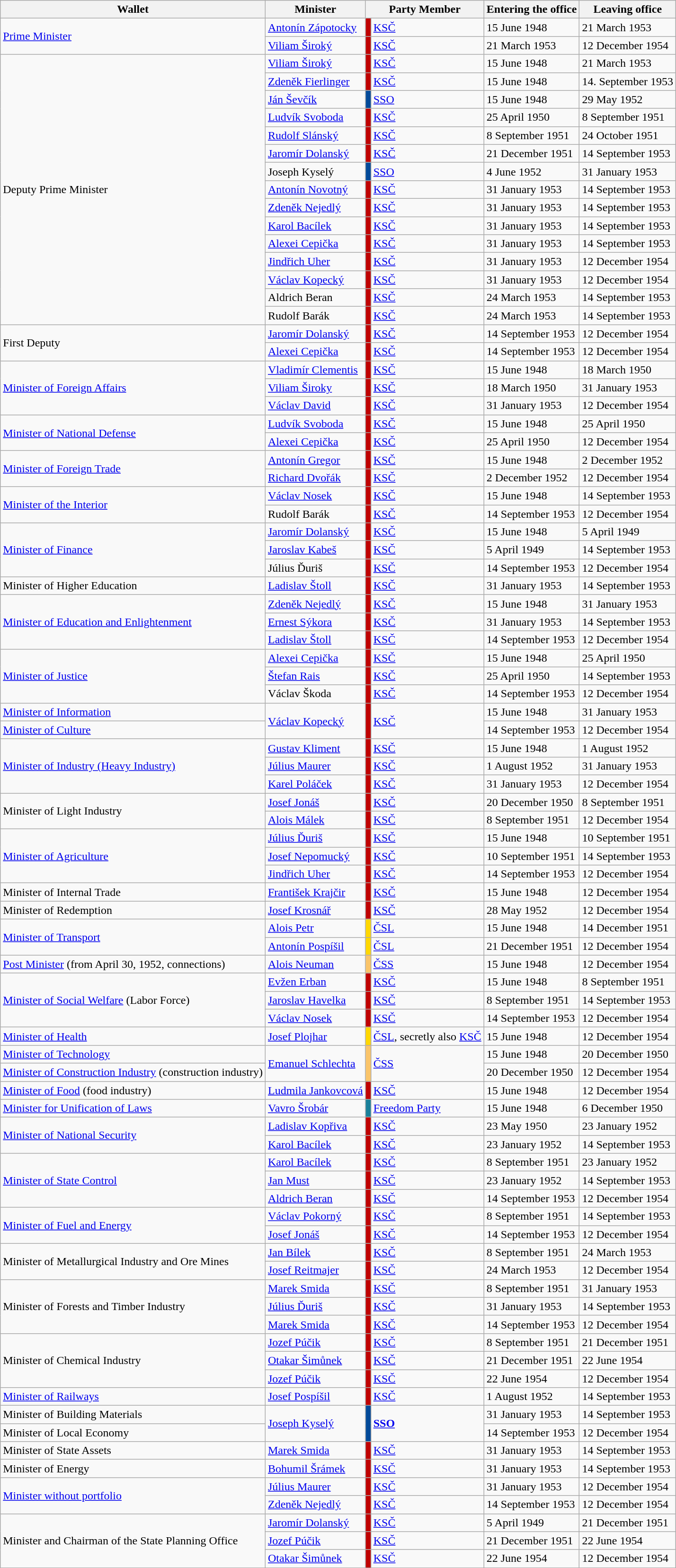<table class="wikitable" style="text-align:centre">
<tr>
<th>Wallet</th>
<th>Minister</th>
<th colspan="2">Party Member</th>
<th>Entering the office</th>
<th>Leaving office</th>
</tr>
<tr>
<td rowspan=2><a href='#'>Prime Minister</a></td>
<td><a href='#'>Antonín Zápotocky</a></td>
<td bgcolor="#BF0202"></td>
<td><a href='#'>KSČ</a></td>
<td>15 June 1948</td>
<td>21 March 1953</td>
</tr>
<tr>
<td><a href='#'>Viliam Široký</a></td>
<td bgcolor="#BF0202"></td>
<td><a href='#'>KSČ</a></td>
<td>21 March 1953</td>
<td>12 December 1954</td>
</tr>
<tr>
<td rowspan=15>Deputy Prime Minister</td>
<td><a href='#'>Viliam Široký</a></td>
<td bgcolor="#BF0202"></td>
<td><a href='#'>KSČ</a></td>
<td>15 June 1948</td>
<td>21 March 1953</td>
</tr>
<tr>
<td><a href='#'>Zdeněk Fierlinger</a></td>
<td bgcolor="#BF0202"></td>
<td><a href='#'>KSČ</a></td>
<td>15 June 1948</td>
<td>14. September 1953</td>
</tr>
<tr>
<td><a href='#'>Ján Ševčík</a></td>
<td bgcolor="#034A99"></td>
<td><a href='#'>SSO</a></td>
<td>15 June 1948</td>
<td>29 May 1952</td>
</tr>
<tr>
<td><a href='#'>Ludvík Svoboda</a></td>
<td bgcolor="#BF0202"></td>
<td><a href='#'>KSČ</a></td>
<td>25 April 1950</td>
<td>8 September 1951</td>
</tr>
<tr>
<td><a href='#'>Rudolf Slánský</a></td>
<td bgcolor="#BF0202"></td>
<td><a href='#'>KSČ</a></td>
<td>8 September 1951</td>
<td>24 October 1951</td>
</tr>
<tr>
<td><a href='#'>Jaromír Dolanský</a></td>
<td bgcolor="#BF0202"></td>
<td><a href='#'>KSČ</a></td>
<td>21 December 1951</td>
<td>14 September 1953</td>
</tr>
<tr>
<td>Joseph Kyselý</td>
<td bgcolor="#034A99"></td>
<td><a href='#'>SSO</a></td>
<td>4 June 1952</td>
<td>31 January 1953</td>
</tr>
<tr>
<td><a href='#'>Antonín Novotný</a></td>
<td bgcolor="#BF0202"></td>
<td><a href='#'>KSČ</a></td>
<td>31 January 1953</td>
<td>14 September 1953</td>
</tr>
<tr>
<td><a href='#'>Zdeněk Nejedlý</a></td>
<td bgcolor="#BF0202"></td>
<td><a href='#'>KSČ</a></td>
<td>31 January 1953</td>
<td>14 September 1953</td>
</tr>
<tr>
<td><a href='#'>Karol Bacílek</a></td>
<td bgcolor="#BF0202"></td>
<td><a href='#'>KSČ</a></td>
<td>31 January 1953</td>
<td>14 September 1953</td>
</tr>
<tr>
<td><a href='#'>Alexei Cepička</a></td>
<td bgcolor="#BF0202"></td>
<td><a href='#'>KSČ</a></td>
<td>31 January 1953</td>
<td>14 September 1953</td>
</tr>
<tr>
<td><a href='#'>Jindřich Uher</a></td>
<td bgcolor="#BF0202"></td>
<td><a href='#'>KSČ</a></td>
<td>31 January 1953</td>
<td>12 December 1954</td>
</tr>
<tr>
<td><a href='#'>Václav Kopecký</a></td>
<td bgcolor="#BF0202"></td>
<td><a href='#'>KSČ</a></td>
<td>31 January 1953</td>
<td>12 December 1954</td>
</tr>
<tr>
<td>Aldrich Beran</td>
<td bgcolor="#BF0202"></td>
<td><a href='#'>KSČ</a></td>
<td>24 March 1953</td>
<td>14 September 1953</td>
</tr>
<tr>
<td>Rudolf Barák</td>
<td bgcolor="#BF0202"></td>
<td><a href='#'>KSČ</a></td>
<td>24 March 1953</td>
<td>14 September 1953</td>
</tr>
<tr>
<td rowspan="2">First Deputy</td>
<td><a href='#'>Jaromír Dolanský</a></td>
<td bgcolor="#BF0202"></td>
<td><a href='#'>KSČ</a></td>
<td>14 September 1953</td>
<td>12 December 1954</td>
</tr>
<tr>
<td><a href='#'>Alexei Cepička</a></td>
<td bgcolor="#BF0202"></td>
<td><a href='#'>KSČ</a></td>
<td>14 September 1953</td>
<td>12 December 1954</td>
</tr>
<tr>
<td rowspan=3><a href='#'>Minister of Foreign Affairs</a></td>
<td><a href='#'>Vladimír Clementis</a></td>
<td bgcolor="#BF0202"></td>
<td><a href='#'>KSČ</a></td>
<td>15 June 1948</td>
<td>18 March 1950</td>
</tr>
<tr>
<td><a href='#'>Viliam Široky</a></td>
<td bgcolor="#BF0202"></td>
<td><a href='#'>KSČ</a></td>
<td>18 March 1950</td>
<td>31 January 1953</td>
</tr>
<tr>
<td><a href='#'>Václav David</a></td>
<td bgcolor="#BF0202"></td>
<td><a href='#'>KSČ</a></td>
<td>31 January 1953</td>
<td>12 December 1954</td>
</tr>
<tr>
<td rowspan=2><a href='#'>Minister of National Defense</a></td>
<td><a href='#'>Ludvík Svoboda</a></td>
<td bgcolor="#BF0202"></td>
<td><a href='#'>KSČ</a></td>
<td>15 June 1948</td>
<td>25 April 1950</td>
</tr>
<tr>
<td><a href='#'>Alexei Cepička</a></td>
<td bgcolor="#BF0202"></td>
<td><a href='#'>KSČ</a></td>
<td>25 April 1950</td>
<td>12 December 1954</td>
</tr>
<tr>
<td rowspan=2><a href='#'>Minister of Foreign Trade</a></td>
<td><a href='#'>Antonín Gregor</a></td>
<td bgcolor="#BF0202"></td>
<td><a href='#'>KSČ</a></td>
<td>15 June 1948</td>
<td>2 December 1952</td>
</tr>
<tr>
<td><a href='#'>Richard Dvořák</a></td>
<td bgcolor="#BF0202"></td>
<td><a href='#'>KSČ</a></td>
<td>2 December 1952</td>
<td>12 December 1954</td>
</tr>
<tr>
<td rowspan=2><a href='#'>Minister of the Interior</a></td>
<td><a href='#'>Václav Nosek</a></td>
<td bgcolor="#BF0202"></td>
<td><a href='#'>KSČ</a></td>
<td>15 June 1948</td>
<td>14 September 1953</td>
</tr>
<tr>
<td>Rudolf Barák</td>
<td bgcolor="#BF0202"></td>
<td><a href='#'>KSČ</a></td>
<td>14 September 1953</td>
<td>12 December 1954</td>
</tr>
<tr>
<td rowspan=3><a href='#'>Minister of Finance</a></td>
<td><a href='#'>Jaromír Dolanský</a></td>
<td bgcolor="#BF0202"></td>
<td><a href='#'>KSČ</a></td>
<td>15 June 1948</td>
<td>5 April 1949</td>
</tr>
<tr>
<td><a href='#'>Jaroslav Kabeš</a></td>
<td bgcolor="#BF0202"></td>
<td><a href='#'>KSČ</a></td>
<td>5 April 1949</td>
<td>14 September 1953</td>
</tr>
<tr>
<td>Július Ďuriš</td>
<td bgcolor="#BF0202"></td>
<td><a href='#'>KSČ</a></td>
<td>14 September 1953</td>
<td>12 December 1954</td>
</tr>
<tr>
<td>Minister of Higher Education</td>
<td><a href='#'>Ladislav Štoll</a></td>
<td bgcolor="#BF0202"></td>
<td><a href='#'>KSČ</a></td>
<td>31 January 1953</td>
<td>14 September 1953</td>
</tr>
<tr>
<td rowspan=3><a href='#'>Minister of Education and Enlightenment</a></td>
<td><a href='#'>Zdeněk Nejedlý</a></td>
<td bgcolor="#BF0202"></td>
<td><a href='#'>KSČ</a></td>
<td>15 June 1948</td>
<td>31 January 1953</td>
</tr>
<tr>
<td><a href='#'>Ernest Sýkora</a></td>
<td bgcolor="#BF0202"></td>
<td><a href='#'>KSČ</a></td>
<td>31 January 1953</td>
<td>14 September 1953</td>
</tr>
<tr>
<td><a href='#'>Ladislav Štoll</a></td>
<td bgcolor="#BF0202"></td>
<td><a href='#'>KSČ</a></td>
<td>14 September 1953</td>
<td>12 December 1954</td>
</tr>
<tr>
<td rowspan=3><a href='#'>Minister of Justice</a></td>
<td><a href='#'>Alexei Cepička</a></td>
<td bgcolor="#BF0202"></td>
<td><a href='#'>KSČ</a></td>
<td>15 June 1948</td>
<td>25 April 1950</td>
</tr>
<tr>
<td><a href='#'>Štefan Rais</a></td>
<td bgcolor="#BF0202"></td>
<td><a href='#'>KSČ</a></td>
<td>25 April 1950</td>
<td>14 September 1953</td>
</tr>
<tr>
<td>Václav Škoda</td>
<td bgcolor="#BF0202"></td>
<td><a href='#'>KSČ</a></td>
<td>14 September 1953</td>
<td>12 December 1954</td>
</tr>
<tr>
<td><a href='#'>Minister of Information</a></td>
<td rowspan=2><a href='#'>Václav Kopecký</a></td>
<td rowspan="2" bgcolor="#BF0202"></td>
<td rowspan="2"><a href='#'>KSČ</a></td>
<td>15 June 1948</td>
<td>31 January 1953</td>
</tr>
<tr>
<td><a href='#'>Minister of Culture</a></td>
<td>14 September 1953</td>
<td>12 December 1954</td>
</tr>
<tr>
<td rowspan=3><a href='#'>Minister of Industry (Heavy Industry)</a></td>
<td><a href='#'>Gustav Kliment</a></td>
<td bgcolor="#BF0202"></td>
<td><a href='#'>KSČ</a></td>
<td>15 June 1948</td>
<td>1 August 1952</td>
</tr>
<tr>
<td><a href='#'>Július Maurer</a></td>
<td bgcolor="#BF0202"></td>
<td><a href='#'>KSČ</a></td>
<td>1 August 1952</td>
<td>31 January 1953</td>
</tr>
<tr>
<td><a href='#'>Karel Poláček</a></td>
<td bgcolor="#BF0202"></td>
<td><a href='#'>KSČ</a></td>
<td>31 January 1953</td>
<td>12 December 1954</td>
</tr>
<tr>
<td rowspan=2>Minister of Light Industry</td>
<td><a href='#'>Josef Jonáš</a></td>
<td bgcolor="#BF0202"></td>
<td><a href='#'>KSČ</a></td>
<td>20 December 1950</td>
<td>8 September 1951</td>
</tr>
<tr>
<td><a href='#'>Alois Málek</a></td>
<td bgcolor="#BF0202"></td>
<td><a href='#'>KSČ</a></td>
<td>8 September 1951</td>
<td>12 December 1954</td>
</tr>
<tr>
<td rowspan=3><a href='#'>Minister of Agriculture</a></td>
<td><a href='#'>Július Ďuriš</a></td>
<td bgcolor="#BF0202"></td>
<td><a href='#'>KSČ</a></td>
<td>15 June 1948</td>
<td>10 September 1951</td>
</tr>
<tr>
<td><a href='#'>Josef Nepomucký</a></td>
<td bgcolor="#BF0202"></td>
<td><a href='#'>KSČ</a></td>
<td>10 September 1951</td>
<td>14 September 1953</td>
</tr>
<tr>
<td><a href='#'>Jindřich Uher</a></td>
<td bgcolor="#BF0202"></td>
<td><a href='#'>KSČ</a></td>
<td>14 September 1953</td>
<td>12 December 1954</td>
</tr>
<tr>
<td>Minister of Internal Trade</td>
<td><a href='#'>František Krajčir</a></td>
<td bgcolor="#BF0202"></td>
<td><a href='#'>KSČ</a></td>
<td>15 June 1948</td>
<td>12 December 1954</td>
</tr>
<tr>
<td>Minister of Redemption</td>
<td><a href='#'>Josef Krosnář</a></td>
<td bgcolor="#BF0202"></td>
<td><a href='#'>KSČ</a></td>
<td>28 May 1952</td>
<td>12 December 1954</td>
</tr>
<tr>
<td rowspan=2><a href='#'>Minister of Transport</a></td>
<td><a href='#'>Alois Petr</a></td>
<td bgcolor="#FFD700"></td>
<td><a href='#'>ČSL</a></td>
<td>15 June 1948</td>
<td>14 December 1951</td>
</tr>
<tr>
<td><a href='#'>Antonín Pospíšil</a></td>
<td bgcolor="#FFD700"></td>
<td><a href='#'>ČSL</a></td>
<td>21 December 1951</td>
<td>12 December 1954</td>
</tr>
<tr>
<td><a href='#'>Post Minister</a> (from April 30, 1952, connections)</td>
<td><a href='#'>Alois Neuman</a></td>
<td bgcolor="#FAC469"></td>
<td><a href='#'>ČSS</a></td>
<td>15 June 1948</td>
<td>12 December 1954</td>
</tr>
<tr>
<td rowspan=3><a href='#'>Minister of Social Welfare</a> (Labor Force)</td>
<td><a href='#'>Evžen Erban</a></td>
<td bgcolor="#BF0202"></td>
<td><a href='#'>KSČ</a></td>
<td>15 June 1948</td>
<td>8 September 1951</td>
</tr>
<tr>
<td><a href='#'>Jaroslav Havelka</a></td>
<td bgcolor="#BF0202"></td>
<td><a href='#'>KSČ</a></td>
<td>8 September 1951</td>
<td>14 September 1953</td>
</tr>
<tr>
<td><a href='#'>Václav Nosek</a></td>
<td bgcolor="#BF0202"></td>
<td><a href='#'>KSČ</a></td>
<td>14 September 1953</td>
<td>12 December 1954</td>
</tr>
<tr>
<td><a href='#'>Minister of Health</a></td>
<td><a href='#'>Josef Plojhar</a></td>
<td bgcolor="#FFD700"></td>
<td><a href='#'>ČSL</a>, secretly also <a href='#'>KSČ</a></td>
<td>15 June 1948</td>
<td>12 December 1954</td>
</tr>
<tr>
<td><a href='#'>Minister of Technology</a></td>
<td rowspan=2><a href='#'>Emanuel Schlechta</a></td>
<td rowspan="2" bgcolor="#FAC469"></td>
<td rowspan="2"><a href='#'>ČSS</a></td>
<td>15 June 1948</td>
<td>20 December 1950</td>
</tr>
<tr>
<td><a href='#'>Minister of Construction Industry</a> (construction industry)</td>
<td>20 December 1950</td>
<td>12 December 1954</td>
</tr>
<tr>
<td><a href='#'>Minister of Food</a> (food industry)</td>
<td><a href='#'>Ludmila Jankovcová</a></td>
<td bgcolor="#BF0202"></td>
<td><a href='#'>KSČ</a></td>
<td>15 June 1948</td>
<td>12 December 1954</td>
</tr>
<tr>
<td><a href='#'>Minister for Unification of Laws</a></td>
<td><a href='#'>Vavro Šrobár</a></td>
<td bgcolor="#1A809A"></td>
<td><a href='#'>Freedom Party</a></td>
<td>15 June 1948</td>
<td>6 December 1950</td>
</tr>
<tr>
<td rowspan=2><a href='#'>Minister of National Security</a></td>
<td><a href='#'>Ladislav Kopřiva</a></td>
<td bgcolor="#BF0202"></td>
<td><a href='#'>KSČ</a></td>
<td>23 May 1950</td>
<td>23 January 1952</td>
</tr>
<tr>
<td><a href='#'>Karol Bacílek</a></td>
<td bgcolor="#BF0202"></td>
<td><a href='#'>KSČ</a></td>
<td>23 January 1952</td>
<td>14 September 1953</td>
</tr>
<tr>
<td rowspan=3><a href='#'>Minister of State Control</a></td>
<td><a href='#'>Karol Bacílek</a></td>
<td bgcolor="#BF0202"></td>
<td><a href='#'>KSČ</a></td>
<td>8 September 1951</td>
<td>23 January 1952</td>
</tr>
<tr>
<td><a href='#'>Jan Must</a></td>
<td bgcolor="#BF0202"></td>
<td><a href='#'>KSČ</a></td>
<td>23 January 1952</td>
<td>14 September 1953</td>
</tr>
<tr>
<td><a href='#'>Aldrich Beran</a></td>
<td bgcolor="#BF0202"></td>
<td><a href='#'>KSČ</a></td>
<td>14 September 1953</td>
<td>12 December 1954</td>
</tr>
<tr>
<td rowspan=2><a href='#'>Minister of Fuel and Energy</a></td>
<td><a href='#'>Václav Pokorný</a></td>
<td bgcolor="#BF0202"></td>
<td><a href='#'>KSČ</a></td>
<td>8 September 1951</td>
<td>14 September 1953</td>
</tr>
<tr>
<td><a href='#'>Josef Jonáš</a></td>
<td bgcolor="#BF0202"></td>
<td><a href='#'>KSČ</a></td>
<td>14 September 1953</td>
<td>12 December 1954</td>
</tr>
<tr>
<td rowspan=2>Minister of Metallurgical Industry and Ore Mines</td>
<td><a href='#'>Jan Bílek</a></td>
<td bgcolor="#BF0202"></td>
<td><a href='#'>KSČ</a></td>
<td>8 September 1951</td>
<td>24 March 1953</td>
</tr>
<tr>
<td><a href='#'>Josef Reitmajer</a></td>
<td bgcolor="#BF0202"></td>
<td><a href='#'>KSČ</a></td>
<td>24 March 1953</td>
<td>12 December 1954</td>
</tr>
<tr>
<td rowspan=3>Minister of Forests and Timber Industry</td>
<td><a href='#'>Marek Smida</a></td>
<td bgcolor="#BF0202"></td>
<td><a href='#'>KSČ</a></td>
<td>8 September 1951</td>
<td>31 January 1953</td>
</tr>
<tr>
<td><a href='#'>Július Ďuriš</a></td>
<td bgcolor="#BF0202"></td>
<td><a href='#'>KSČ</a></td>
<td>31 January 1953</td>
<td>14 September 1953</td>
</tr>
<tr>
<td><a href='#'>Marek Smida</a></td>
<td bgcolor="#BF0202"></td>
<td><a href='#'>KSČ</a></td>
<td>14 September 1953</td>
<td>12 December 1954</td>
</tr>
<tr>
<td rowspan=3>Minister of Chemical Industry</td>
<td><a href='#'>Jozef Púčik</a></td>
<td bgcolor="#BF0202"></td>
<td><a href='#'>KSČ</a></td>
<td>8 September 1951</td>
<td>21 December 1951</td>
</tr>
<tr>
<td><a href='#'>Otakar Šimůnek</a></td>
<td bgcolor="#BF0202"></td>
<td><a href='#'>KSČ</a></td>
<td>21 December 1951</td>
<td>22 June 1954</td>
</tr>
<tr>
<td><a href='#'>Jozef Púčik</a></td>
<td bgcolor="#BF0202"></td>
<td><a href='#'>KSČ</a></td>
<td>22 June 1954</td>
<td>12 December 1954</td>
</tr>
<tr>
<td><a href='#'>Minister of Railways</a></td>
<td><a href='#'>Josef Pospíšil</a></td>
<td bgcolor="#BF0202"></td>
<td><a href='#'>KSČ</a></td>
<td>1 August 1952</td>
<td>14 September 1953</td>
</tr>
<tr>
<td>Minister of Building Materials</td>
<td rowspan=2><a href='#'>Joseph Kyselý</a></td>
<td rowspan="2" bgcolor="#034A99"></td>
<td rowspan="2"><strong><a href='#'>SSO</a></strong></td>
<td>31 January 1953</td>
<td>14 September 1953</td>
</tr>
<tr>
<td>Minister of Local Economy</td>
<td>14 September 1953</td>
<td>12 December 1954</td>
</tr>
<tr>
<td>Minister of State Assets</td>
<td><a href='#'>Marek Smida</a></td>
<td bgcolor="#BF0202"></td>
<td><a href='#'>KSČ</a></td>
<td>31 January 1953</td>
<td>14 September 1953</td>
</tr>
<tr>
<td>Minister of Energy</td>
<td><a href='#'>Bohumil Šrámek</a></td>
<td bgcolor="#BF0202"></td>
<td><a href='#'>KSČ</a></td>
<td>31 January 1953</td>
<td>14 September 1953</td>
</tr>
<tr>
<td rowspan=2><a href='#'>Minister without portfolio</a></td>
<td><a href='#'>Július Maurer</a></td>
<td bgcolor="#BF0202"></td>
<td><a href='#'>KSČ</a></td>
<td>31 January 1953</td>
<td>12 December 1954</td>
</tr>
<tr>
<td><a href='#'>Zdeněk Nejedlý</a></td>
<td bgcolor="#BF0202"></td>
<td><a href='#'>KSČ</a></td>
<td>14 September 1953</td>
<td>12 December 1954</td>
</tr>
<tr>
<td rowspan=3>Minister and Chairman of the State Planning Office</td>
<td><a href='#'>Jaromír Dolanský</a></td>
<td bgcolor="#BF0202"></td>
<td><a href='#'>KSČ</a></td>
<td>5 April 1949</td>
<td>21 December 1951</td>
</tr>
<tr>
<td><a href='#'>Jozef Púčik</a></td>
<td bgcolor="#BF0202"></td>
<td><a href='#'>KSČ</a></td>
<td>21 December 1951</td>
<td>22 June 1954</td>
</tr>
<tr>
<td><a href='#'>Otakar Šimůnek</a></td>
<td bgcolor="#BF0202"></td>
<td><a href='#'>KSČ</a></td>
<td>22 June 1954</td>
<td>12 December 1954</td>
</tr>
</table>
